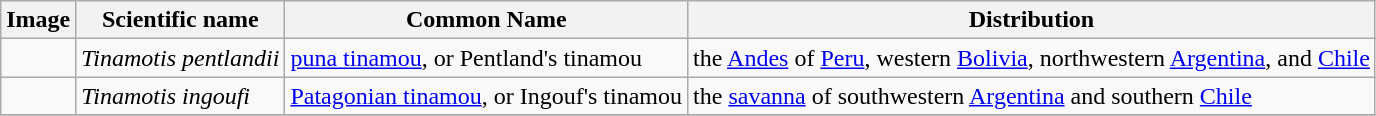<table class="wikitable">
<tr>
<th>Image</th>
<th>Scientific name</th>
<th>Common Name</th>
<th>Distribution</th>
</tr>
<tr>
<td></td>
<td><em>Tinamotis pentlandii</em></td>
<td><a href='#'>puna tinamou</a>, or Pentland's tinamou</td>
<td>the <a href='#'>Andes</a> of <a href='#'>Peru</a>, western <a href='#'>Bolivia</a>, northwestern <a href='#'>Argentina</a>, and <a href='#'>Chile</a></td>
</tr>
<tr>
<td></td>
<td><em>Tinamotis ingoufi</em></td>
<td><a href='#'>Patagonian tinamou</a>, or Ingouf's tinamou</td>
<td>the <a href='#'>savanna</a> of southwestern <a href='#'>Argentina</a> and southern <a href='#'>Chile</a></td>
</tr>
<tr>
</tr>
</table>
